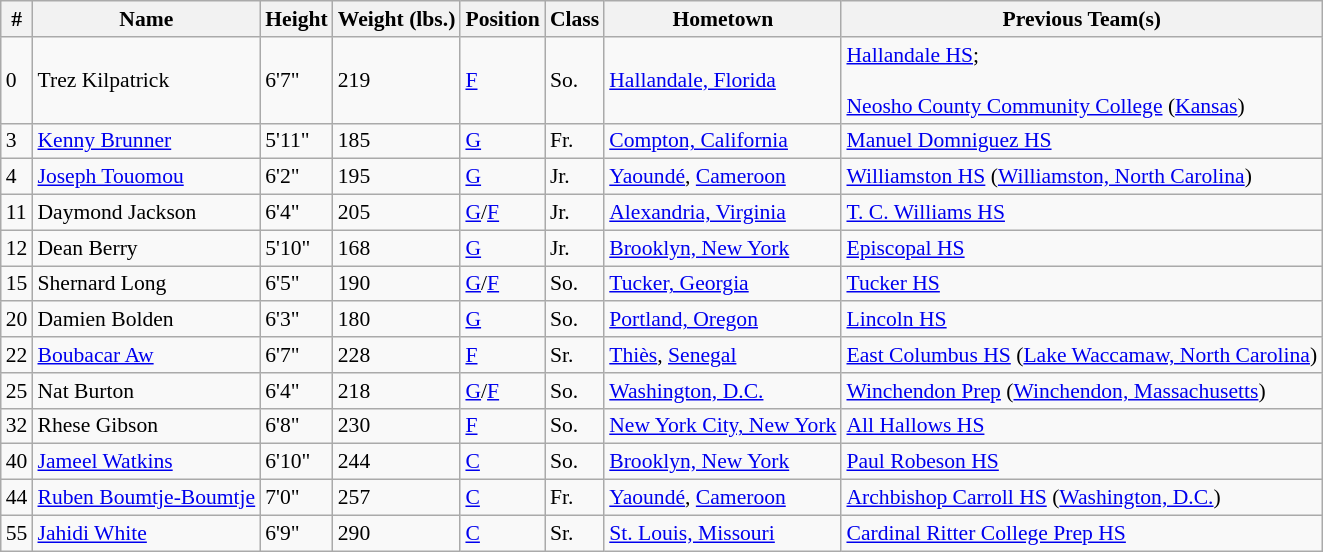<table class="wikitable" style="font-size: 90%">
<tr>
<th>#</th>
<th>Name</th>
<th>Height</th>
<th>Weight (lbs.)</th>
<th>Position</th>
<th>Class</th>
<th>Hometown</th>
<th>Previous Team(s)</th>
</tr>
<tr>
<td>0</td>
<td>Trez Kilpatrick</td>
<td>6'7"</td>
<td>219</td>
<td><a href='#'>F</a></td>
<td>So.</td>
<td><a href='#'>Hallandale, Florida</a></td>
<td><a href='#'>Hallandale HS</a>;<br><br><a href='#'>Neosho County Community College</a> (<a href='#'>Kansas</a>)</td>
</tr>
<tr>
<td>3</td>
<td><a href='#'>Kenny Brunner</a></td>
<td>5'11"</td>
<td>185</td>
<td><a href='#'>G</a></td>
<td>Fr.</td>
<td><a href='#'>Compton, California</a></td>
<td><a href='#'>Manuel Domniguez HS</a></td>
</tr>
<tr>
<td>4</td>
<td><a href='#'>Joseph Touomou</a></td>
<td>6'2"</td>
<td>195</td>
<td><a href='#'>G</a></td>
<td>Jr.</td>
<td><a href='#'>Yaoundé</a>, <a href='#'>Cameroon</a></td>
<td><a href='#'>Williamston HS</a> (<a href='#'>Williamston, North Carolina</a>)</td>
</tr>
<tr>
<td>11</td>
<td>Daymond Jackson</td>
<td>6'4"</td>
<td>205</td>
<td><a href='#'>G</a>/<a href='#'>F</a></td>
<td>Jr.</td>
<td><a href='#'>Alexandria, Virginia</a></td>
<td><a href='#'>T. C. Williams HS</a></td>
</tr>
<tr>
<td>12</td>
<td>Dean Berry</td>
<td>5'10"</td>
<td>168</td>
<td><a href='#'>G</a></td>
<td>Jr.</td>
<td><a href='#'>Brooklyn, New York</a></td>
<td><a href='#'>Episcopal HS</a></td>
</tr>
<tr>
<td>15</td>
<td>Shernard Long</td>
<td>6'5"</td>
<td>190</td>
<td><a href='#'>G</a>/<a href='#'>F</a></td>
<td>So.</td>
<td><a href='#'>Tucker, Georgia</a></td>
<td><a href='#'>Tucker HS</a></td>
</tr>
<tr>
<td>20</td>
<td>Damien Bolden</td>
<td>6'3"</td>
<td>180</td>
<td><a href='#'>G</a></td>
<td>So.</td>
<td><a href='#'>Portland, Oregon</a></td>
<td><a href='#'>Lincoln HS</a></td>
</tr>
<tr>
<td>22</td>
<td><a href='#'>Boubacar Aw</a></td>
<td>6'7"</td>
<td>228</td>
<td><a href='#'>F</a></td>
<td>Sr.</td>
<td><a href='#'>Thiès</a>, <a href='#'>Senegal</a></td>
<td><a href='#'>East Columbus HS</a> (<a href='#'>Lake Waccamaw, North Carolina</a>)</td>
</tr>
<tr>
<td>25</td>
<td>Nat Burton</td>
<td>6'4"</td>
<td>218</td>
<td><a href='#'>G</a>/<a href='#'>F</a></td>
<td>So.</td>
<td><a href='#'>Washington, D.C.</a></td>
<td><a href='#'>Winchendon Prep</a> (<a href='#'>Winchendon, Massachusetts</a>)</td>
</tr>
<tr>
<td>32</td>
<td>Rhese Gibson</td>
<td>6'8"</td>
<td>230</td>
<td><a href='#'>F</a></td>
<td>So.</td>
<td><a href='#'>New York City, New York</a></td>
<td><a href='#'>All Hallows HS</a></td>
</tr>
<tr>
<td>40</td>
<td><a href='#'>Jameel Watkins</a></td>
<td>6'10"</td>
<td>244</td>
<td><a href='#'>C</a></td>
<td>So.</td>
<td><a href='#'>Brooklyn, New York</a></td>
<td><a href='#'>Paul Robeson HS</a></td>
</tr>
<tr>
<td>44</td>
<td><a href='#'>Ruben Boumtje-Boumtje</a></td>
<td>7'0"</td>
<td>257</td>
<td><a href='#'>C</a></td>
<td>Fr.</td>
<td><a href='#'>Yaoundé</a>, <a href='#'>Cameroon</a></td>
<td><a href='#'>Archbishop Carroll HS</a> (<a href='#'>Washington, D.C.</a>)</td>
</tr>
<tr>
<td>55</td>
<td><a href='#'>Jahidi White</a></td>
<td>6'9"</td>
<td>290</td>
<td><a href='#'>C</a></td>
<td>Sr.</td>
<td><a href='#'>St. Louis, Missouri</a></td>
<td><a href='#'>Cardinal Ritter College Prep HS</a></td>
</tr>
</table>
